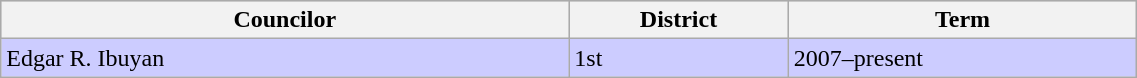<table class="wikitable" width=60%>
<tr bgcolor=#cccccc>
<th width=50%>Councilor</th>
<th>District</th>
<th>Term</th>
</tr>
<tr style="background:#ccccff">
<td>Edgar R. Ibuyan</td>
<td>1st</td>
<td>2007–present</td>
</tr>
</table>
